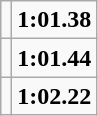<table class="wikitable">
<tr>
<td></td>
<td align=center><strong>1:01.38</strong></td>
</tr>
<tr>
<td></td>
<td align=center><strong>1:01.44</strong></td>
</tr>
<tr>
<td></td>
<td align=center><strong>1:02.22</strong></td>
</tr>
</table>
